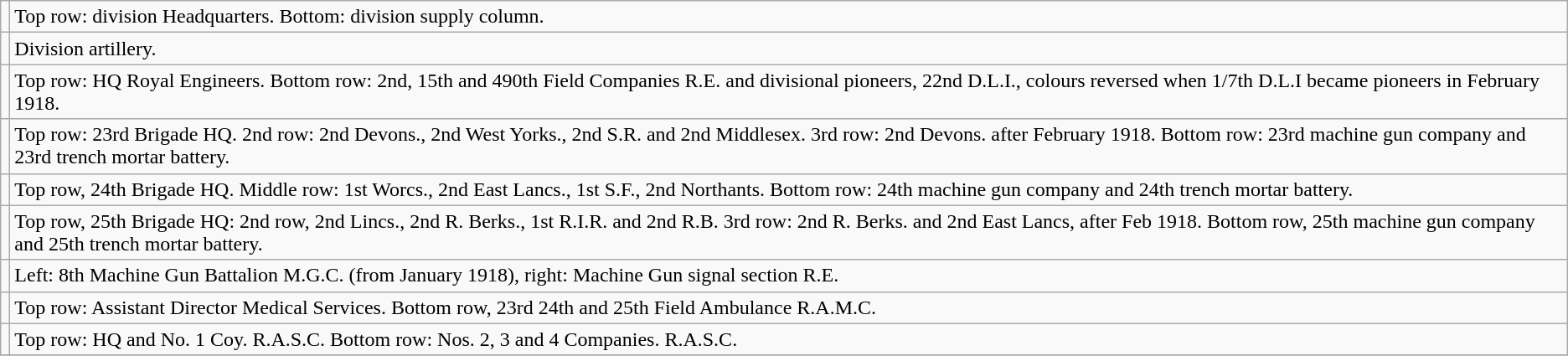<table class="wikitable">
<tr>
<td></td>
<td>Top row: division Headquarters. Bottom: division supply column.</td>
</tr>
<tr>
<td></td>
<td>Division artillery.</td>
</tr>
<tr>
<td></td>
<td>Top row: HQ Royal Engineers. Bottom row: 2nd, 15th and 490th Field Companies R.E. and divisional pioneers, 22nd D.L.I., colours reversed when 1/7th D.L.I became pioneers in February 1918.</td>
</tr>
<tr>
<td></td>
<td>Top row: 23rd Brigade HQ. 2nd row: 2nd Devons., 2nd West Yorks., 2nd S.R. and 2nd Middlesex. 3rd row: 2nd Devons. after February 1918. Bottom row: 23rd machine gun company and 23rd trench mortar battery.</td>
</tr>
<tr>
<td></td>
<td>Top row, 24th Brigade HQ. Middle row: 1st Worcs., 2nd East Lancs., 1st S.F., 2nd Northants. Bottom row: 24th machine gun company and 24th trench mortar battery.</td>
</tr>
<tr>
<td></td>
<td>Top row, 25th Brigade HQ: 2nd row, 2nd Lincs., 2nd R. Berks., 1st R.I.R. and 2nd R.B. 3rd row: 2nd R. Berks. and 2nd East Lancs, after Feb 1918. Bottom row, 25th machine gun company and 25th trench mortar battery.</td>
</tr>
<tr>
<td></td>
<td>Left: 8th Machine Gun Battalion M.G.C. (from January 1918), right: Machine Gun signal section R.E.</td>
</tr>
<tr>
<td></td>
<td>Top row: Assistant Director Medical Services. Bottom row, 23rd 24th and 25th Field Ambulance R.A.M.C.</td>
</tr>
<tr>
<td></td>
<td>Top row: HQ and No. 1 Coy. R.A.S.C. Bottom row: Nos. 2, 3 and 4 Companies. R.A.S.C.</td>
</tr>
<tr>
</tr>
</table>
